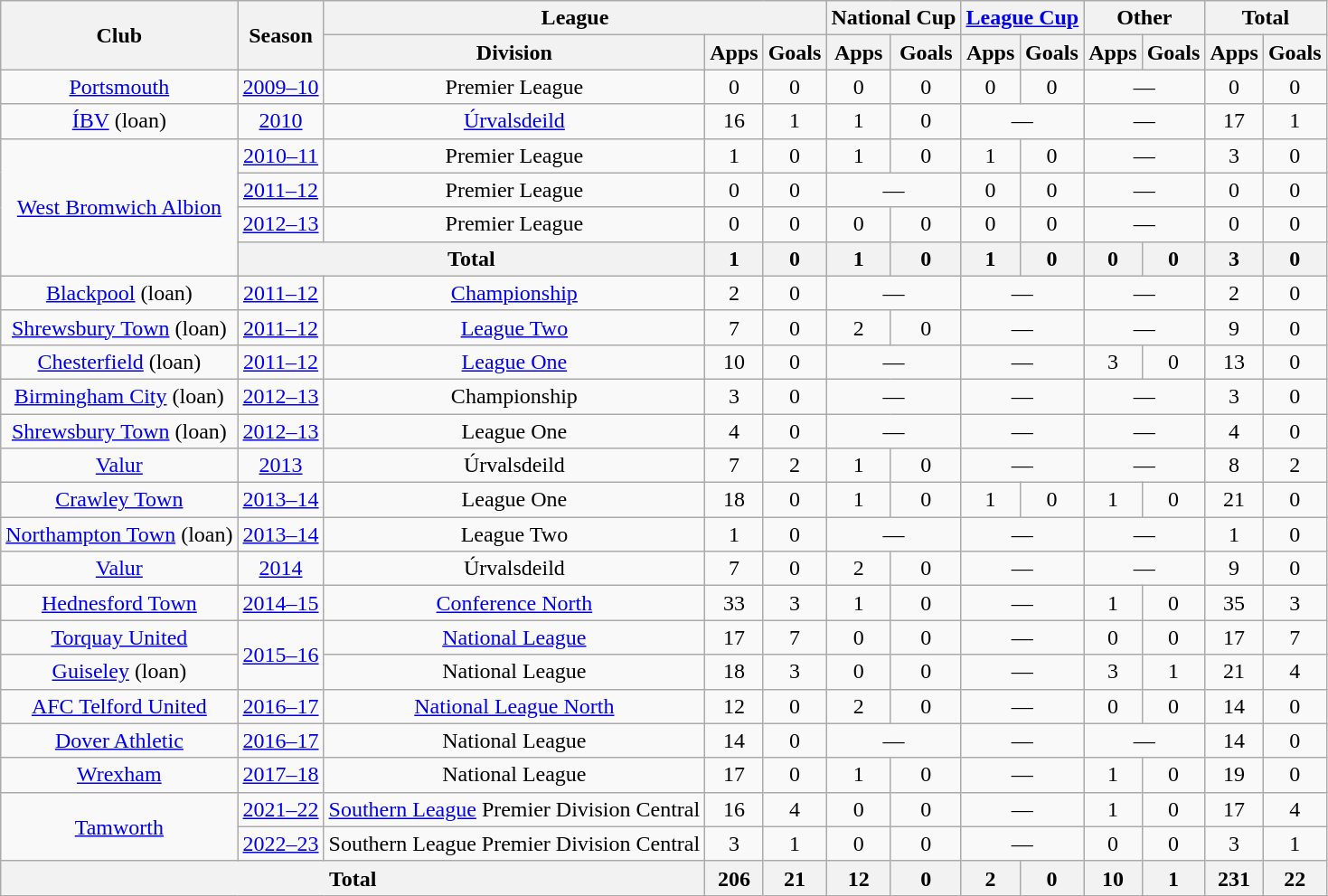<table class=wikitable style="text-align:center">
<tr>
<th rowspan=2>Club</th>
<th rowspan=2>Season</th>
<th colspan=3>League</th>
<th colspan=2>National Cup</th>
<th colspan=2><a href='#'>League Cup</a></th>
<th colspan=2>Other</th>
<th colspan=2>Total</th>
</tr>
<tr>
<th>Division</th>
<th>Apps</th>
<th>Goals</th>
<th>Apps</th>
<th>Goals</th>
<th>Apps</th>
<th>Goals</th>
<th>Apps</th>
<th>Goals</th>
<th>Apps</th>
<th>Goals</th>
</tr>
<tr>
<td><a href='#'>Portsmouth</a></td>
<td><a href='#'>2009–10</a></td>
<td>Premier League</td>
<td>0</td>
<td>0</td>
<td>0</td>
<td>0</td>
<td>0</td>
<td>0</td>
<td colspan=2>—</td>
<td>0</td>
<td>0</td>
</tr>
<tr>
<td><a href='#'>ÍBV</a> (loan)</td>
<td><a href='#'>2010</a></td>
<td><a href='#'>Úrvalsdeild</a></td>
<td>16</td>
<td>1</td>
<td>1</td>
<td>0</td>
<td colspan=2>—</td>
<td colspan=2>—</td>
<td>17</td>
<td>1</td>
</tr>
<tr>
<td rowspan=4><a href='#'>West Bromwich Albion</a></td>
<td><a href='#'>2010–11</a></td>
<td>Premier League</td>
<td>1</td>
<td>0</td>
<td>1</td>
<td>0</td>
<td>1</td>
<td>0</td>
<td colspan=2>—</td>
<td>3</td>
<td>0</td>
</tr>
<tr>
<td><a href='#'>2011–12</a></td>
<td>Premier League</td>
<td>0</td>
<td>0</td>
<td colspan=2>—</td>
<td>0</td>
<td>0</td>
<td colspan=2>—</td>
<td>0</td>
<td>0</td>
</tr>
<tr>
<td><a href='#'>2012–13</a></td>
<td>Premier League</td>
<td>0</td>
<td>0</td>
<td>0</td>
<td>0</td>
<td>0</td>
<td>0</td>
<td colspan=2>—</td>
<td>0</td>
<td>0</td>
</tr>
<tr>
<th colspan=2>Total</th>
<th>1</th>
<th>0</th>
<th>1</th>
<th>0</th>
<th>1</th>
<th>0</th>
<th>0</th>
<th>0</th>
<th>3</th>
<th>0</th>
</tr>
<tr>
<td><a href='#'>Blackpool</a> (loan)</td>
<td><a href='#'>2011–12</a></td>
<td><a href='#'>Championship</a></td>
<td>2</td>
<td>0</td>
<td colspan=2>—</td>
<td colspan=2>—</td>
<td colspan=2>—</td>
<td>2</td>
<td>0</td>
</tr>
<tr>
<td><a href='#'>Shrewsbury Town</a> (loan)</td>
<td><a href='#'>2011–12</a></td>
<td><a href='#'>League Two</a></td>
<td>7</td>
<td>0</td>
<td>2</td>
<td>0</td>
<td colspan=2>—</td>
<td colspan=2>—</td>
<td>9</td>
<td>0</td>
</tr>
<tr>
<td><a href='#'>Chesterfield</a> (loan)</td>
<td><a href='#'>2011–12</a></td>
<td><a href='#'>League One</a></td>
<td>10</td>
<td>0</td>
<td colspan=2>—</td>
<td colspan=2>—</td>
<td>3</td>
<td>0</td>
<td>13</td>
<td>0</td>
</tr>
<tr>
<td><a href='#'>Birmingham City</a> (loan)</td>
<td><a href='#'>2012–13</a></td>
<td>Championship</td>
<td>3</td>
<td>0</td>
<td colspan=2>—</td>
<td colspan=2>—</td>
<td colspan=2>—</td>
<td>3</td>
<td>0</td>
</tr>
<tr>
<td><a href='#'>Shrewsbury Town</a> (loan)</td>
<td><a href='#'>2012–13</a></td>
<td>League One</td>
<td>4</td>
<td>0</td>
<td colspan=2>—</td>
<td colspan=2>—</td>
<td colspan=2>—</td>
<td>4</td>
<td>0</td>
</tr>
<tr>
<td><a href='#'>Valur</a></td>
<td><a href='#'>2013</a></td>
<td>Úrvalsdeild</td>
<td>7</td>
<td>2</td>
<td>1</td>
<td>0</td>
<td colspan=2>—</td>
<td colspan=2>—</td>
<td>8</td>
<td>2</td>
</tr>
<tr>
<td><a href='#'>Crawley Town</a></td>
<td><a href='#'>2013–14</a></td>
<td>League One</td>
<td>18</td>
<td>0</td>
<td>1</td>
<td>0</td>
<td>1</td>
<td>0</td>
<td>1</td>
<td>0</td>
<td>21</td>
<td>0</td>
</tr>
<tr>
<td><a href='#'>Northampton Town</a> (loan)</td>
<td><a href='#'>2013–14</a></td>
<td>League Two</td>
<td>1</td>
<td>0</td>
<td colspan=2>—</td>
<td colspan=2>—</td>
<td colspan=2>—</td>
<td>1</td>
<td>0</td>
</tr>
<tr>
<td><a href='#'>Valur</a></td>
<td><a href='#'>2014</a></td>
<td>Úrvalsdeild</td>
<td>7</td>
<td>0</td>
<td>2</td>
<td>0</td>
<td colspan=2>—</td>
<td colspan=2>—</td>
<td>9</td>
<td>0</td>
</tr>
<tr>
<td><a href='#'>Hednesford Town</a></td>
<td><a href='#'>2014–15</a></td>
<td><a href='#'>Conference North</a></td>
<td>33</td>
<td>3</td>
<td>1</td>
<td>0</td>
<td colspan=2>—</td>
<td>1</td>
<td>0</td>
<td>35</td>
<td>3</td>
</tr>
<tr>
<td><a href='#'>Torquay United</a></td>
<td rowspan=2><a href='#'>2015–16</a></td>
<td><a href='#'>National League</a></td>
<td>17</td>
<td>7</td>
<td>0</td>
<td>0</td>
<td colspan=2>—</td>
<td>0</td>
<td>0</td>
<td>17</td>
<td>7</td>
</tr>
<tr>
<td><a href='#'>Guiseley</a> (loan)</td>
<td>National League</td>
<td>18</td>
<td>3</td>
<td>0</td>
<td>0</td>
<td colspan=2>—</td>
<td>3</td>
<td>1</td>
<td>21</td>
<td>4</td>
</tr>
<tr>
<td><a href='#'>AFC Telford United</a></td>
<td><a href='#'>2016–17</a></td>
<td><a href='#'>National League North</a></td>
<td>12</td>
<td>0</td>
<td>2</td>
<td>0</td>
<td colspan=2>—</td>
<td>0</td>
<td>0</td>
<td>14</td>
<td>0</td>
</tr>
<tr>
<td><a href='#'>Dover Athletic</a></td>
<td><a href='#'>2016–17</a></td>
<td>National League</td>
<td>14</td>
<td>0</td>
<td colspan=2>—</td>
<td colspan=2>—</td>
<td colspan=2>—</td>
<td>14</td>
<td>0</td>
</tr>
<tr>
<td><a href='#'>Wrexham</a></td>
<td><a href='#'>2017–18</a></td>
<td>National League</td>
<td>17</td>
<td>0</td>
<td>1</td>
<td>0</td>
<td colspan=2>—</td>
<td>1</td>
<td>0</td>
<td>19</td>
<td>0</td>
</tr>
<tr>
<td rowspan=2><a href='#'>Tamworth</a></td>
<td><a href='#'>2021–22</a></td>
<td><a href='#'>Southern League</a> Premier Division Central</td>
<td>16</td>
<td>4</td>
<td>0</td>
<td>0</td>
<td colspan="2">—</td>
<td>1</td>
<td>0</td>
<td>17</td>
<td>4</td>
</tr>
<tr>
<td><a href='#'>2022–23</a></td>
<td>Southern League Premier Division Central</td>
<td>3</td>
<td>1</td>
<td>0</td>
<td>0</td>
<td colspan="2">—</td>
<td>0</td>
<td>0</td>
<td>3</td>
<td>1</td>
</tr>
<tr>
<th colspan=3>Total</th>
<th>206</th>
<th>21</th>
<th>12</th>
<th>0</th>
<th>2</th>
<th>0</th>
<th>10</th>
<th>1</th>
<th>231</th>
<th>22</th>
</tr>
</table>
